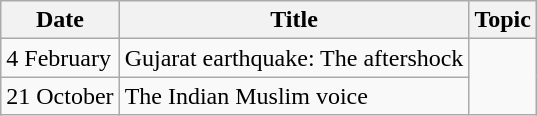<table class="wikitable">
<tr>
<th scope="col">Date</th>
<th scope="col">Title</th>
<th scope="col">Topic</th>
</tr>
<tr>
<td>4 February</td>
<td>Gujarat earthquake: The aftershock</td>
</tr>
<tr>
<td>21 October</td>
<td>The Indian Muslim voice</td>
</tr>
</table>
